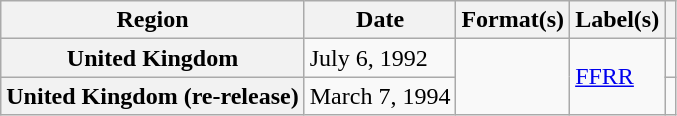<table class="wikitable plainrowheaders">
<tr>
<th scope="col">Region</th>
<th scope="col">Date</th>
<th scope="col">Format(s)</th>
<th scope="col">Label(s)</th>
<th scope="col"></th>
</tr>
<tr>
<th scope="row">United Kingdom</th>
<td>July 6, 1992</td>
<td rowspan="2"></td>
<td rowspan="2"><a href='#'>FFRR</a></td>
<td></td>
</tr>
<tr>
<th scope="row">United Kingdom (re-release)</th>
<td>March 7, 1994</td>
<td></td>
</tr>
</table>
